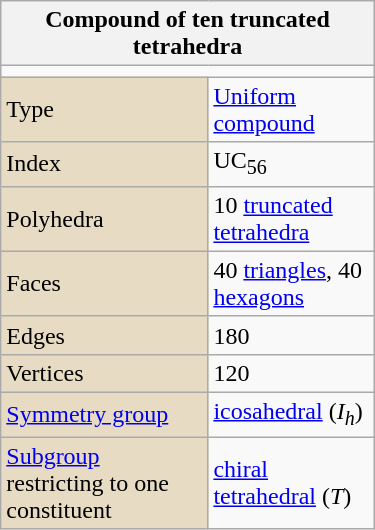<table class=wikitable style="float:right; margin-left:8px; width:250px">
<tr>
<th bgcolor=#e7dcc3 colspan=2>Compound of ten truncated tetrahedra</th>
</tr>
<tr>
<td align=center colspan=2></td>
</tr>
<tr>
<td bgcolor=#e7dcc3>Type</td>
<td><a href='#'>Uniform compound</a></td>
</tr>
<tr>
<td bgcolor=#e7dcc3>Index</td>
<td>UC<sub>56</sub></td>
</tr>
<tr>
<td bgcolor=#e7dcc3>Polyhedra</td>
<td>10 <a href='#'>truncated tetrahedra</a></td>
</tr>
<tr>
<td bgcolor=#e7dcc3>Faces</td>
<td>40 <a href='#'>triangles</a>, 40 <a href='#'>hexagons</a></td>
</tr>
<tr>
<td bgcolor=#e7dcc3>Edges</td>
<td>180</td>
</tr>
<tr>
<td bgcolor=#e7dcc3>Vertices</td>
<td>120</td>
</tr>
<tr>
<td bgcolor=#e7dcc3><a href='#'>Symmetry group</a></td>
<td><a href='#'>icosahedral</a> (<em>I<sub>h</sub></em>)</td>
</tr>
<tr>
<td bgcolor=#e7dcc3><a href='#'>Subgroup</a> restricting to one constituent</td>
<td><a href='#'>chiral</a> <a href='#'>tetrahedral</a> (<em>T</em>)</td>
</tr>
</table>
